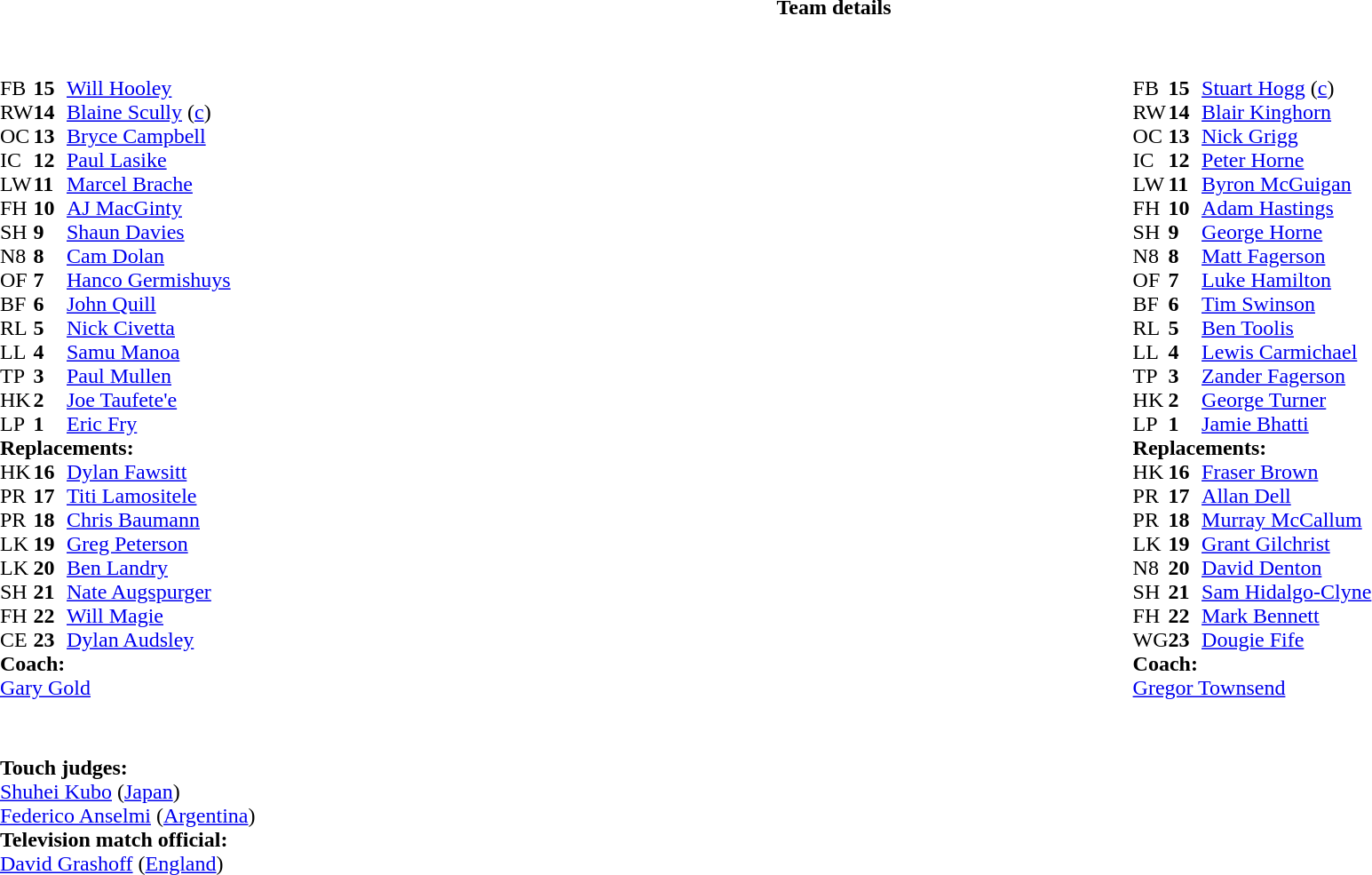<table border="0" style="width:100%;" class="collapsible collapsed">
<tr>
<th>Team details</th>
</tr>
<tr>
<td><br><table style="width:100%;">
<tr>
<td style="vertical-align:top; width:50%;"><br><table style="font-size: 100%" cellspacing="0" cellpadding="0">
<tr>
<th width="25"></th>
<th width="25"></th>
</tr>
<tr>
<td>FB</td>
<td><strong>15</strong></td>
<td><a href='#'>Will Hooley</a></td>
</tr>
<tr>
<td>RW</td>
<td><strong>14</strong></td>
<td><a href='#'>Blaine Scully</a> (<a href='#'>c</a>)</td>
</tr>
<tr>
<td>OC</td>
<td><strong>13</strong></td>
<td><a href='#'>Bryce Campbell</a></td>
</tr>
<tr>
<td>IC</td>
<td><strong>12</strong></td>
<td><a href='#'>Paul Lasike</a></td>
<td></td>
<td></td>
</tr>
<tr>
<td>LW</td>
<td><strong>11</strong></td>
<td><a href='#'>Marcel Brache</a></td>
</tr>
<tr>
<td>FH</td>
<td><strong>10</strong></td>
<td><a href='#'>AJ MacGinty</a></td>
</tr>
<tr>
<td>SH</td>
<td><strong>9</strong></td>
<td><a href='#'>Shaun Davies</a></td>
<td></td>
<td></td>
</tr>
<tr>
<td>N8</td>
<td><strong>8</strong></td>
<td><a href='#'>Cam Dolan</a></td>
</tr>
<tr>
<td>OF</td>
<td><strong>7</strong></td>
<td><a href='#'>Hanco Germishuys</a></td>
<td></td>
<td></td>
<td></td>
<td></td>
</tr>
<tr>
<td>BF</td>
<td><strong>6</strong></td>
<td><a href='#'>John Quill</a></td>
<td></td>
<td></td>
</tr>
<tr>
<td>RL</td>
<td><strong>5</strong></td>
<td><a href='#'>Nick Civetta</a></td>
</tr>
<tr>
<td>LL</td>
<td><strong>4</strong></td>
<td><a href='#'>Samu Manoa</a></td>
<td></td>
<td></td>
</tr>
<tr>
<td>TP</td>
<td><strong>3</strong></td>
<td><a href='#'>Paul Mullen</a></td>
<td></td>
<td></td>
</tr>
<tr>
<td>HK</td>
<td><strong>2</strong></td>
<td><a href='#'>Joe Taufete'e</a></td>
<td></td>
<td></td>
</tr>
<tr>
<td>LP</td>
<td><strong>1</strong></td>
<td><a href='#'>Eric Fry</a></td>
<td></td>
<td></td>
</tr>
<tr>
<td colspan="3"><strong>Replacements:</strong></td>
</tr>
<tr>
<td>HK</td>
<td><strong>16</strong></td>
<td><a href='#'>Dylan Fawsitt</a></td>
<td></td>
<td></td>
</tr>
<tr>
<td>PR</td>
<td><strong>17</strong></td>
<td><a href='#'>Titi Lamositele</a></td>
<td></td>
<td></td>
</tr>
<tr>
<td>PR</td>
<td><strong>18</strong></td>
<td><a href='#'>Chris Baumann</a></td>
<td></td>
<td></td>
</tr>
<tr>
<td>LK</td>
<td><strong>19</strong></td>
<td><a href='#'>Greg Peterson</a></td>
<td></td>
<td></td>
</tr>
<tr>
<td>LK</td>
<td><strong>20</strong></td>
<td><a href='#'>Ben Landry</a></td>
<td></td>
<td></td>
<td></td>
<td></td>
</tr>
<tr>
<td>SH</td>
<td><strong>21</strong></td>
<td><a href='#'>Nate Augspurger</a></td>
<td></td>
<td></td>
</tr>
<tr>
<td>FH</td>
<td><strong>22</strong></td>
<td><a href='#'>Will Magie</a></td>
<td></td>
<td></td>
</tr>
<tr>
<td>CE</td>
<td><strong>23</strong></td>
<td><a href='#'>Dylan Audsley</a></td>
<td></td>
<td></td>
</tr>
<tr>
<td colspan="3"><strong>Coach:</strong></td>
</tr>
<tr>
<td colspan="4"> <a href='#'>Gary Gold</a></td>
</tr>
</table>
</td>
<td style="vertical-align:top; width:50%;"><br><table cellspacing="0" cellpadding="0" style="font-size:100%; margin:auto;">
<tr>
<th width="25"></th>
<th width="25"></th>
</tr>
<tr>
<td>FB</td>
<td><strong>15</strong></td>
<td><a href='#'>Stuart Hogg</a> (<a href='#'>c</a>)</td>
</tr>
<tr>
<td>RW</td>
<td><strong>14</strong></td>
<td><a href='#'>Blair Kinghorn</a></td>
</tr>
<tr>
<td>OC</td>
<td><strong>13</strong></td>
<td><a href='#'>Nick Grigg</a></td>
<td></td>
<td></td>
</tr>
<tr>
<td>IC</td>
<td><strong>12</strong></td>
<td><a href='#'>Peter Horne</a></td>
</tr>
<tr>
<td>LW</td>
<td><strong>11</strong></td>
<td><a href='#'>Byron McGuigan</a></td>
<td></td>
<td></td>
</tr>
<tr>
<td>FH</td>
<td><strong>10</strong></td>
<td><a href='#'>Adam Hastings</a></td>
</tr>
<tr>
<td>SH</td>
<td><strong>9</strong></td>
<td><a href='#'>George Horne</a></td>
<td></td>
<td></td>
</tr>
<tr>
<td>N8</td>
<td><strong>8</strong></td>
<td><a href='#'>Matt Fagerson</a></td>
<td></td>
<td></td>
</tr>
<tr>
<td>OF</td>
<td><strong>7</strong></td>
<td><a href='#'>Luke Hamilton</a></td>
<td></td>
<td></td>
</tr>
<tr>
<td>BF</td>
<td><strong>6</strong></td>
<td><a href='#'>Tim Swinson</a></td>
</tr>
<tr>
<td>RL</td>
<td><strong>5</strong></td>
<td><a href='#'>Ben Toolis</a></td>
</tr>
<tr>
<td>LL</td>
<td><strong>4</strong></td>
<td><a href='#'>Lewis Carmichael</a></td>
<td></td>
<td></td>
</tr>
<tr>
<td>TP</td>
<td><strong>3</strong></td>
<td><a href='#'>Zander Fagerson</a></td>
<td></td>
<td></td>
</tr>
<tr>
<td>HK</td>
<td><strong>2</strong></td>
<td><a href='#'>George Turner</a></td>
</tr>
<tr>
<td>LP</td>
<td><strong>1</strong></td>
<td><a href='#'>Jamie Bhatti</a></td>
<td></td>
<td></td>
</tr>
<tr>
<td colspan=3><strong>Replacements:</strong></td>
</tr>
<tr>
<td>HK</td>
<td><strong>16</strong></td>
<td><a href='#'>Fraser Brown</a></td>
<td></td>
<td></td>
</tr>
<tr>
<td>PR</td>
<td><strong>17</strong></td>
<td><a href='#'>Allan Dell</a></td>
<td></td>
<td></td>
</tr>
<tr>
<td>PR</td>
<td><strong>18</strong></td>
<td><a href='#'>Murray McCallum</a></td>
<td></td>
<td></td>
</tr>
<tr>
<td>LK</td>
<td><strong>19</strong></td>
<td><a href='#'>Grant Gilchrist</a></td>
<td></td>
<td></td>
</tr>
<tr>
<td>N8</td>
<td><strong>20</strong></td>
<td><a href='#'>David Denton</a></td>
<td></td>
<td></td>
</tr>
<tr>
<td>SH</td>
<td><strong>21</strong></td>
<td><a href='#'>Sam Hidalgo-Clyne</a></td>
<td></td>
<td></td>
</tr>
<tr>
<td>FH</td>
<td><strong>22</strong></td>
<td><a href='#'>Mark Bennett</a></td>
<td></td>
<td></td>
</tr>
<tr>
<td>WG</td>
<td><strong>23</strong></td>
<td><a href='#'>Dougie Fife</a></td>
<td></td>
<td></td>
</tr>
<tr>
<td colspan=3><strong>Coach:</strong></td>
</tr>
<tr>
<td colspan="4"> <a href='#'>Gregor Townsend</a></td>
</tr>
</table>
</td>
</tr>
</table>
<table style="width:100%; font-size:100%;">
<tr>
<td><br><br><strong>Touch judges:</strong>
<br><a href='#'>Shuhei Kubo</a> (<a href='#'>Japan</a>)
<br><a href='#'>Federico Anselmi</a> (<a href='#'>Argentina</a>)
<br><strong>Television match official:</strong>
<br><a href='#'>David Grashoff</a> (<a href='#'>England</a>)</td>
</tr>
</table>
</td>
</tr>
</table>
